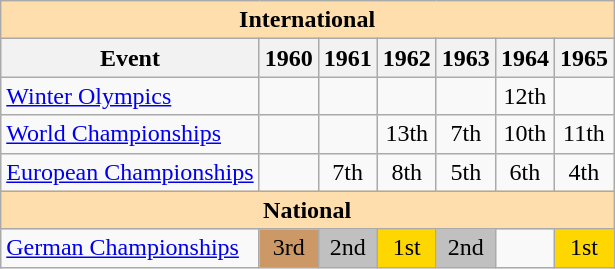<table class="wikitable" style="text-align:center">
<tr>
<th style="background-color: #ffdead; " colspan=7 align=center>International</th>
</tr>
<tr>
<th>Event</th>
<th>1960</th>
<th>1961</th>
<th>1962</th>
<th>1963</th>
<th>1964</th>
<th>1965</th>
</tr>
<tr>
<td align=left><a href='#'>Winter Olympics</a></td>
<td></td>
<td></td>
<td></td>
<td></td>
<td>12th</td>
<td></td>
</tr>
<tr>
<td align=left><a href='#'>World Championships</a></td>
<td></td>
<td></td>
<td>13th</td>
<td>7th</td>
<td>10th</td>
<td>11th</td>
</tr>
<tr>
<td align=left><a href='#'>European Championships</a></td>
<td></td>
<td>7th</td>
<td>8th</td>
<td>5th</td>
<td>6th</td>
<td>4th</td>
</tr>
<tr>
<th style="background-color: #ffdead; " colspan=7 align=center>National</th>
</tr>
<tr>
<td align=left><a href='#'>German Championships</a></td>
<td bgcolor=cc9966>3rd</td>
<td bgcolor=silver>2nd</td>
<td bgcolor=gold>1st</td>
<td bgcolor=silver>2nd</td>
<td></td>
<td bgcolor=gold>1st</td>
</tr>
</table>
